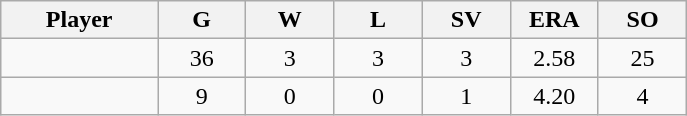<table class="wikitable sortable">
<tr>
<th bgcolor="#DDDDFF" width="16%">Player</th>
<th bgcolor="#DDDDFF" width="9%">G</th>
<th bgcolor="#DDDDFF" width="9%">W</th>
<th bgcolor="#DDDDFF" width="9%">L</th>
<th bgcolor="#DDDDFF" width="9%">SV</th>
<th bgcolor="#DDDDFF" width="9%">ERA</th>
<th bgcolor="#DDDDFF" width="9%">SO</th>
</tr>
<tr align="center">
<td></td>
<td>36</td>
<td>3</td>
<td>3</td>
<td>3</td>
<td>2.58</td>
<td>25</td>
</tr>
<tr align="center">
<td></td>
<td>9</td>
<td>0</td>
<td>0</td>
<td>1</td>
<td>4.20</td>
<td>4</td>
</tr>
</table>
